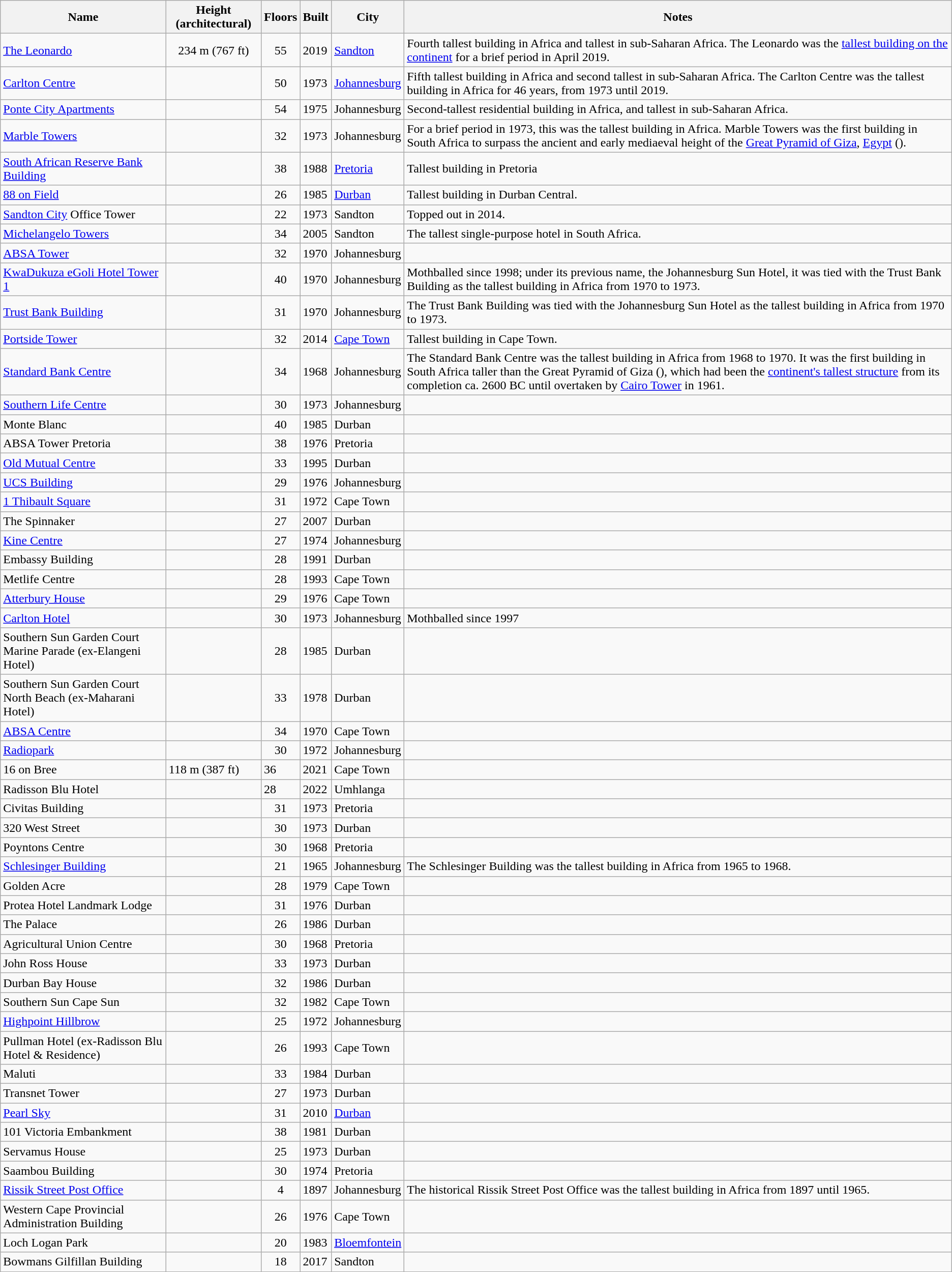<table class="wikitable sortable">
<tr>
<th>Name</th>
<th>Height (architectural)</th>
<th>Floors</th>
<th>Built</th>
<th>City</th>
<th class="unsortable">Notes</th>
</tr>
<tr>
<td><a href='#'>The Leonardo</a></td>
<td style="text-align:center;">234 m (767 ft)</td>
<td style="text-align:center;">55</td>
<td>2019</td>
<td><a href='#'>Sandton</a></td>
<td>Fourth tallest building in Africa and tallest in sub-Saharan Africa. The Leonardo was the <a href='#'>tallest building on the continent</a> for a brief period in April 2019.</td>
</tr>
<tr>
<td><a href='#'>Carlton Centre</a></td>
<td style="text-align:center;"></td>
<td style="text-align:center;">50</td>
<td>1973</td>
<td><a href='#'>Johannesburg</a></td>
<td>Fifth tallest building in Africa and second tallest in sub-Saharan Africa. The Carlton Centre was the tallest building in Africa for 46 years, from 1973 until 2019.</td>
</tr>
<tr>
<td><a href='#'>Ponte City Apartments</a></td>
<td style="text-align:center;"></td>
<td style="text-align:center;">54</td>
<td>1975</td>
<td>Johannesburg</td>
<td>Second-tallest residential building in Africa, and tallest in sub-Saharan Africa.</td>
</tr>
<tr>
<td><a href='#'>Marble Towers</a></td>
<td style="text-align:center;"></td>
<td style="text-align:center;">32</td>
<td>1973</td>
<td>Johannesburg</td>
<td>For a brief period in 1973, this was the tallest building in Africa. Marble Towers was the first building in South Africa to surpass the ancient and early mediaeval height of the <a href='#'>Great Pyramid of Giza</a>, <a href='#'>Egypt</a> ().</td>
</tr>
<tr>
<td><a href='#'>South African Reserve Bank Building</a></td>
<td style="text-align:center;"></td>
<td style="text-align:center;">38</td>
<td>1988</td>
<td><a href='#'>Pretoria</a></td>
<td>  Tallest building in Pretoria</td>
</tr>
<tr>
<td><a href='#'>88 on Field</a></td>
<td style="text-align:center;"></td>
<td style="text-align:center;">26</td>
<td>1985</td>
<td><a href='#'>Durban</a></td>
<td>  Tallest building in Durban Central.</td>
</tr>
<tr>
<td><a href='#'>Sandton City</a> Office Tower</td>
<td style="text-align:center;"></td>
<td style="text-align:center;">22</td>
<td>1973</td>
<td>Sandton</td>
<td>Topped out in 2014.</td>
</tr>
<tr>
<td><a href='#'>Michelangelo Towers</a></td>
<td style="text-align:center;"></td>
<td style="text-align:center;">34</td>
<td>2005</td>
<td>Sandton</td>
<td>The tallest single-purpose hotel in South Africa.</td>
</tr>
<tr>
<td><a href='#'>ABSA Tower</a></td>
<td style="text-align:center;"></td>
<td style="text-align:center;">32</td>
<td>1970</td>
<td>Johannesburg</td>
<td></td>
</tr>
<tr>
<td><a href='#'>KwaDukuza eGoli Hotel Tower 1</a></td>
<td style="text-align:center;"></td>
<td style="text-align:center;">40</td>
<td>1970</td>
<td>Johannesburg</td>
<td> Mothballed since 1998; under its previous name, the Johannesburg Sun Hotel, it was tied with the Trust Bank Building as the tallest building in Africa from 1970 to 1973.</td>
</tr>
<tr>
<td><a href='#'>Trust Bank Building</a></td>
<td style="text-align:center;"></td>
<td style="text-align:center;">31</td>
<td>1970</td>
<td>Johannesburg</td>
<td> The Trust Bank Building was tied with the Johannesburg Sun Hotel as the tallest building in Africa from 1970 to 1973.</td>
</tr>
<tr>
<td><a href='#'>Portside Tower</a></td>
<td align="center"></td>
<td align="center">32</td>
<td>2014</td>
<td><a href='#'>Cape Town</a></td>
<td> Tallest building in Cape Town.</td>
</tr>
<tr>
<td><a href='#'>Standard Bank Centre</a></td>
<td style="text-align:center;"></td>
<td style="text-align:center;">34</td>
<td>1968</td>
<td>Johannesburg</td>
<td> The Standard Bank Centre was the tallest building in Africa from 1968 to 1970. It was the first building in South Africa taller than the Great Pyramid of Giza (), which had been the <a href='#'>continent's tallest structure</a> from its completion ca. 2600 BC until overtaken by <a href='#'>Cairo Tower</a> in 1961.</td>
</tr>
<tr>
<td><a href='#'>Southern Life Centre</a></td>
<td style="text-align:center;"></td>
<td style="text-align:center;">30</td>
<td>1973</td>
<td>Johannesburg</td>
<td></td>
</tr>
<tr>
<td>Monte Blanc</td>
<td style="text-align:center;"></td>
<td style="text-align:center;">40</td>
<td>1985</td>
<td>Durban</td>
<td></td>
</tr>
<tr>
<td>ABSA Tower Pretoria</td>
<td style="text-align:center;"></td>
<td style="text-align:center;">38</td>
<td>1976</td>
<td>Pretoria</td>
<td></td>
</tr>
<tr>
<td><a href='#'>Old Mutual Centre</a></td>
<td style="text-align:center;"></td>
<td style="text-align:center;">33</td>
<td>1995</td>
<td>Durban</td>
<td></td>
</tr>
<tr>
<td><a href='#'>UCS Building</a></td>
<td style="text-align:center;"></td>
<td style="text-align:center;">29</td>
<td>1976</td>
<td>Johannesburg</td>
<td></td>
</tr>
<tr>
<td><a href='#'>1 Thibault Square</a></td>
<td style="text-align:center;"></td>
<td style="text-align:center;">31</td>
<td>1972</td>
<td>Cape Town</td>
<td></td>
</tr>
<tr>
<td>The Spinnaker</td>
<td style="text-align:center;"></td>
<td style="text-align:center;">27</td>
<td>2007</td>
<td>Durban</td>
<td></td>
</tr>
<tr>
<td><a href='#'>Kine Centre</a></td>
<td style="text-align:center;"></td>
<td style="text-align:center;">27</td>
<td>1974</td>
<td>Johannesburg</td>
<td></td>
</tr>
<tr>
<td>Embassy Building</td>
<td style="text-align:center;"></td>
<td style="text-align:center;">28</td>
<td>1991</td>
<td>Durban</td>
<td></td>
</tr>
<tr>
<td>Metlife Centre</td>
<td style="text-align:center;"></td>
<td style="text-align:center;">28</td>
<td>1993</td>
<td>Cape Town</td>
<td></td>
</tr>
<tr>
<td><a href='#'>Atterbury House</a></td>
<td style="text-align:center;"></td>
<td style="text-align:center;">29</td>
<td>1976</td>
<td>Cape Town</td>
<td></td>
</tr>
<tr>
<td><a href='#'>Carlton Hotel</a></td>
<td style="text-align:center;"></td>
<td style="text-align:center;">30</td>
<td>1973</td>
<td>Johannesburg</td>
<td> Mothballed since 1997</td>
</tr>
<tr>
<td>Southern Sun Garden Court Marine Parade (ex-Elangeni Hotel)</td>
<td style="text-align:center;"></td>
<td style="text-align:center;">28</td>
<td>1985</td>
<td>Durban</td>
<td></td>
</tr>
<tr>
<td>Southern Sun Garden Court North Beach (ex-Maharani Hotel)</td>
<td style="text-align:center;"></td>
<td style="text-align:center;">33</td>
<td>1978</td>
<td>Durban</td>
<td></td>
</tr>
<tr>
<td><a href='#'>ABSA Centre</a></td>
<td style="text-align:center;"></td>
<td style="text-align:center;">34</td>
<td>1970</td>
<td>Cape Town</td>
<td></td>
</tr>
<tr>
<td><a href='#'>Radiopark</a></td>
<td style="text-align:center;"></td>
<td style="text-align:center;">30</td>
<td>1972</td>
<td>Johannesburg</td>
<td></td>
</tr>
<tr>
<td>16 on Bree</td>
<td>118 m (387 ft)</td>
<td>36</td>
<td>2021</td>
<td>Cape Town</td>
<td></td>
</tr>
<tr>
<td>Radisson Blu Hotel</td>
<td></td>
<td>28</td>
<td>2022</td>
<td>Umhlanga</td>
<td></td>
</tr>
<tr>
<td>Civitas Building</td>
<td style="text-align:center;"></td>
<td style="text-align:center;">31</td>
<td>1973</td>
<td>Pretoria</td>
<td></td>
</tr>
<tr>
<td>320 West Street</td>
<td style="text-align:center;"></td>
<td style="text-align:center;">30</td>
<td>1973</td>
<td>Durban</td>
<td></td>
</tr>
<tr>
<td>Poyntons Centre</td>
<td style="text-align:center;"></td>
<td style="text-align:center;">30</td>
<td>1968</td>
<td>Pretoria</td>
<td></td>
</tr>
<tr>
<td><a href='#'>Schlesinger Building</a></td>
<td style="text-align:center;"></td>
<td style="text-align:center;">21</td>
<td>1965</td>
<td>Johannesburg</td>
<td> The Schlesinger Building was the tallest building in Africa from 1965 to 1968.</td>
</tr>
<tr>
<td>Golden Acre</td>
<td style="text-align:center;"></td>
<td style="text-align:center;">28</td>
<td>1979</td>
<td>Cape Town</td>
<td></td>
</tr>
<tr>
<td>Protea Hotel Landmark Lodge</td>
<td style="text-align:center;"></td>
<td style="text-align:center;">31</td>
<td>1976</td>
<td>Durban</td>
<td></td>
</tr>
<tr>
<td>The Palace</td>
<td style="text-align:center;"></td>
<td style="text-align:center;">26</td>
<td>1986</td>
<td>Durban</td>
<td></td>
</tr>
<tr>
<td>Agricultural Union Centre</td>
<td style="text-align:center;"></td>
<td style="text-align:center;">30</td>
<td>1968</td>
<td>Pretoria</td>
<td></td>
</tr>
<tr>
<td>John Ross House</td>
<td style="text-align:center;"></td>
<td style="text-align:center;">33</td>
<td>1973</td>
<td>Durban</td>
<td></td>
</tr>
<tr>
<td>Durban Bay House</td>
<td style="text-align:center;"></td>
<td style="text-align:center;">32</td>
<td>1986</td>
<td>Durban</td>
<td></td>
</tr>
<tr>
<td>Southern Sun Cape Sun</td>
<td style="text-align:center;"></td>
<td style="text-align:center;">32</td>
<td>1982</td>
<td>Cape Town</td>
<td></td>
</tr>
<tr>
<td><a href='#'>Highpoint Hillbrow</a></td>
<td style="text-align:center;"></td>
<td style="text-align:center;">25</td>
<td>1972</td>
<td>Johannesburg</td>
<td></td>
</tr>
<tr>
<td>Pullman Hotel (ex-Radisson Blu Hotel & Residence)</td>
<td style="text-align:center;"></td>
<td style="text-align:center;">26</td>
<td>1993</td>
<td>Cape Town</td>
<td></td>
</tr>
<tr>
<td>Maluti</td>
<td style="text-align:center;"></td>
<td style="text-align:center;">33</td>
<td>1984</td>
<td>Durban</td>
<td></td>
</tr>
<tr>
<td>Transnet Tower</td>
<td style="text-align:center;"></td>
<td style="text-align:center;">27</td>
<td>1973</td>
<td>Durban</td>
<td></td>
</tr>
<tr>
<td><a href='#'>Pearl Sky</a></td>
<td style="text-align:center;"></td>
<td style="text-align:center;">31</td>
<td>2010</td>
<td><a href='#'>Durban</a></td>
<td></td>
</tr>
<tr>
<td>101 Victoria Embankment</td>
<td style="text-align:center;"></td>
<td style="text-align:center;">38</td>
<td>1981</td>
<td>Durban</td>
<td></td>
</tr>
<tr>
<td>Servamus House</td>
<td style="text-align:center;"></td>
<td style="text-align:center;">25</td>
<td>1973</td>
<td>Durban</td>
<td></td>
</tr>
<tr>
<td>Saambou Building</td>
<td style="text-align:center;"></td>
<td style="text-align:center;">30</td>
<td>1974</td>
<td>Pretoria</td>
<td></td>
</tr>
<tr>
<td><a href='#'>Rissik Street Post Office</a></td>
<td style="text-align:center;"></td>
<td style="text-align:center;">4</td>
<td>1897</td>
<td>Johannesburg</td>
<td> The historical Rissik Street Post Office was the tallest building in Africa from 1897 until 1965.</td>
</tr>
<tr>
<td>Western Cape Provincial Administration Building</td>
<td style="text-align:center;"></td>
<td style="text-align:center;">26</td>
<td>1976</td>
<td>Cape Town</td>
<td></td>
</tr>
<tr>
<td>Loch Logan Park</td>
<td style="text-align:center;"></td>
<td style="text-align:center;">20</td>
<td>1983</td>
<td><a href='#'>Bloemfontein</a></td>
<td></td>
</tr>
<tr>
<td>Bowmans Gilfillan Building</td>
<td style="text-align:center;"></td>
<td style="text-align:center;">18</td>
<td>2017</td>
<td>Sandton</td>
<td></td>
</tr>
</table>
